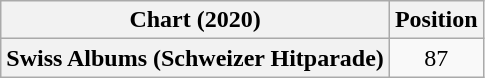<table class="wikitable plainrowheaders" style="text-align:center">
<tr>
<th scope="col">Chart (2020)</th>
<th scope="col">Position</th>
</tr>
<tr>
<th scope="row">Swiss Albums (Schweizer Hitparade)</th>
<td>87</td>
</tr>
</table>
